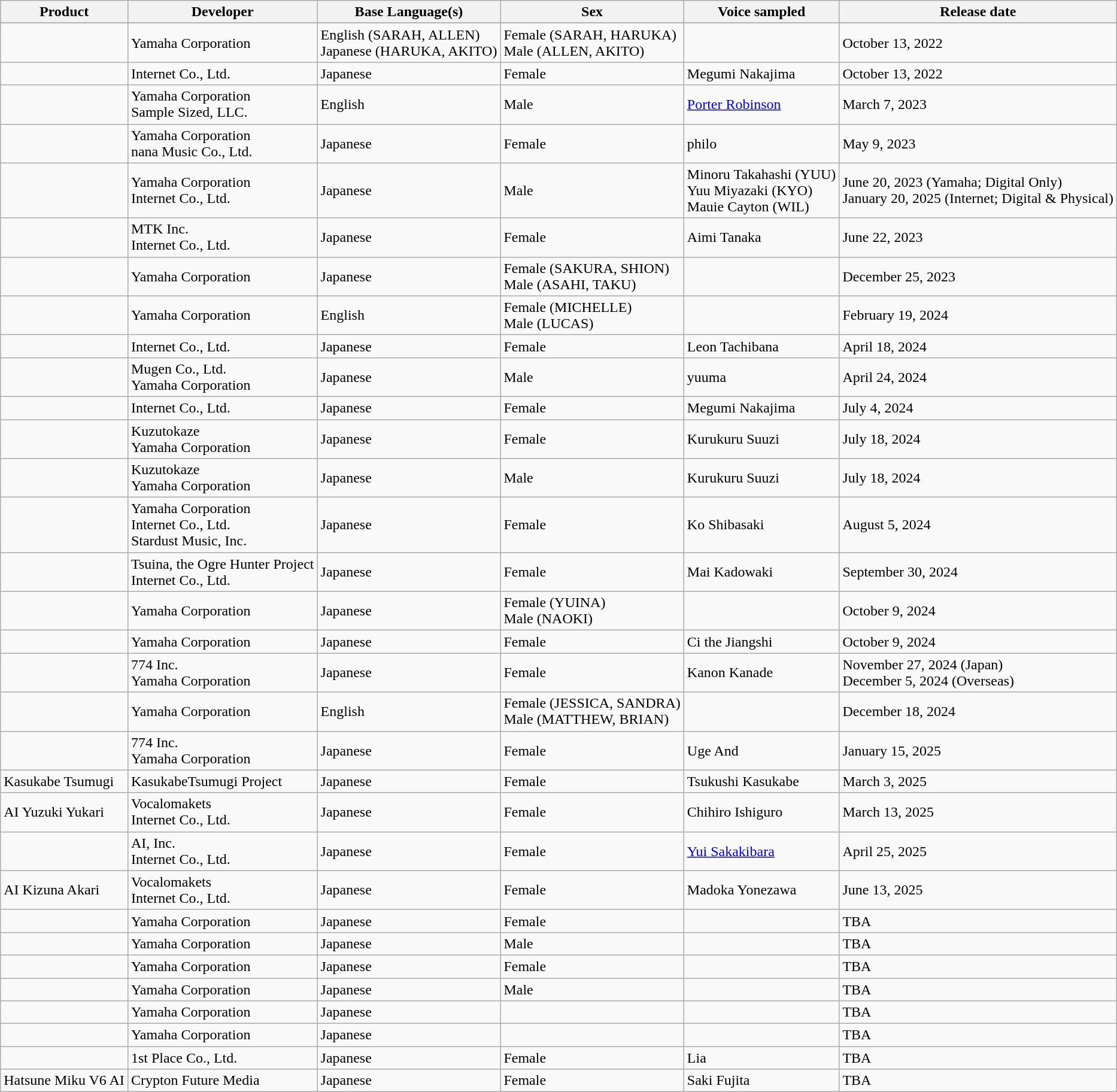<table class="wikitable sortable">
<tr>
<th>Product</th>
<th>Developer</th>
<th>Base Language(s)</th>
<th>Sex</th>
<th>Voice sampled</th>
<th>Release date</th>
</tr>
<tr>
</tr>
<tr>
</tr>
<tr>
<td></td>
<td>Yamaha Corporation</td>
<td>English (SARAH, ALLEN)<br>Japanese (HARUKA, AKITO)</td>
<td>Female (SARAH, HARUKA)<br>Male (ALLEN, AKITO)</td>
<td></td>
<td>October 13, 2022</td>
</tr>
<tr>
<td></td>
<td>Internet Co., Ltd.</td>
<td>Japanese</td>
<td>Female</td>
<td>Megumi Nakajima</td>
<td>October 13, 2022</td>
</tr>
<tr>
<td></td>
<td>Yamaha Corporation<br>Sample Sized, LLC.</td>
<td>English</td>
<td>Male</td>
<td><a href='#'>Porter Robinson</a></td>
<td>March 7, 2023</td>
</tr>
<tr>
<td></td>
<td>Yamaha Corporation<br>nana Music Co., Ltd.</td>
<td>Japanese</td>
<td>Female</td>
<td>philo</td>
<td>May 9, 2023</td>
</tr>
<tr>
<td></td>
<td>Yamaha Corporation<br>Internet Co., Ltd.</td>
<td>Japanese</td>
<td>Male</td>
<td>Minoru Takahashi (YUU)<br>Yuu Miyazaki (KYO)<br>Mauie Cayton (WIL)</td>
<td>June 20, 2023 (Yamaha; Digital Only)<br>January 20, 2025 (Internet; Digital & Physical)</td>
</tr>
<tr>
<td></td>
<td>MTK Inc.<br>Internet Co., Ltd.</td>
<td>Japanese</td>
<td>Female</td>
<td>Aimi Tanaka</td>
<td>June 22, 2023</td>
</tr>
<tr>
<td></td>
<td>Yamaha Corporation</td>
<td>Japanese</td>
<td>Female (SAKURA, SHION)<br>Male (ASAHI, TAKU)</td>
<td></td>
<td>December 25, 2023</td>
</tr>
<tr>
<td></td>
<td>Yamaha Corporation</td>
<td>English</td>
<td>Female (MICHELLE)<br>Male (LUCAS)</td>
<td></td>
<td>February 19, 2024</td>
</tr>
<tr>
<td></td>
<td>Internet Co., Ltd.</td>
<td>Japanese</td>
<td>Female</td>
<td>Leon Tachibana</td>
<td>April 18, 2024</td>
</tr>
<tr>
<td></td>
<td>Mugen Co., Ltd.<br>Yamaha Corporation</td>
<td>Japanese</td>
<td>Male</td>
<td>yuuma</td>
<td>April 24, 2024</td>
</tr>
<tr>
<td></td>
<td>Internet Co., Ltd.</td>
<td>Japanese</td>
<td>Female</td>
<td>Megumi Nakajima</td>
<td>July 4, 2024</td>
</tr>
<tr>
<td></td>
<td>Kuzutokaze<br>Yamaha Corporation</td>
<td>Japanese</td>
<td>Female</td>
<td>Kurukuru Suuzi</td>
<td>July 18, 2024</td>
</tr>
<tr>
<td></td>
<td>Kuzutokaze<br>Yamaha Corporation</td>
<td>Japanese</td>
<td>Male</td>
<td>Kurukuru Suuzi</td>
<td>July 18, 2024</td>
</tr>
<tr>
<td></td>
<td>Yamaha Corporation<br>Internet Co., Ltd.<br>Stardust Music, Inc.</td>
<td>Japanese</td>
<td>Female</td>
<td>Ko Shibasaki</td>
<td>August 5, 2024</td>
</tr>
<tr>
<td></td>
<td>Tsuina, the Ogre Hunter Project<br>Internet Co., Ltd.</td>
<td>Japanese</td>
<td>Female</td>
<td>Mai Kadowaki</td>
<td>September 30, 2024</td>
</tr>
<tr>
<td></td>
<td>Yamaha Corporation</td>
<td>Japanese</td>
<td>Female (YUINA)<br>Male (NAOKI)</td>
<td></td>
<td>October 9, 2024</td>
</tr>
<tr>
<td></td>
<td>Yamaha Corporation</td>
<td>Japanese</td>
<td>Female</td>
<td>Ci the Jiangshi</td>
<td>October 9, 2024</td>
</tr>
<tr>
<td></td>
<td>774 Inc.<br>Yamaha Corporation</td>
<td>Japanese</td>
<td>Female</td>
<td>Kanon Kanade</td>
<td>November 27, 2024 (Japan)<br>December 5, 2024 (Overseas)</td>
</tr>
<tr>
<td></td>
<td>Yamaha Corporation</td>
<td>English</td>
<td>Female (JESSICA, SANDRA)<br>Male (MATTHEW, BRIAN)</td>
<td></td>
<td>December 18, 2024</td>
</tr>
<tr>
<td></td>
<td>774 Inc.<br>Yamaha Corporation</td>
<td>Japanese</td>
<td>Female</td>
<td>Uge And</td>
<td>January 15, 2025</td>
</tr>
<tr>
<td>Kasukabe Tsumugi</td>
<td>KasukabeTsumugi Project</td>
<td>Japanese</td>
<td>Female</td>
<td>Tsukushi Kasukabe</td>
<td>March 3, 2025</td>
</tr>
<tr>
<td>AI Yuzuki Yukari</td>
<td>Vocalomakets<br>Internet Co., Ltd.</td>
<td>Japanese</td>
<td>Female</td>
<td>Chihiro Ishiguro</td>
<td>March 13, 2025</td>
</tr>
<tr>
<td></td>
<td>AI, Inc.<br>Internet Co., Ltd.</td>
<td>Japanese</td>
<td>Female</td>
<td><a href='#'>Yui Sakakibara</a></td>
<td>April 25, 2025</td>
</tr>
<tr>
<td>AI Kizuna Akari</td>
<td>Vocalomakets<br>Internet Co., Ltd.</td>
<td>Japanese</td>
<td>Female</td>
<td>Madoka Yonezawa</td>
<td>June 13, 2025</td>
</tr>
<tr>
<td></td>
<td>Yamaha Corporation</td>
<td>Japanese</td>
<td>Female</td>
<td></td>
<td>TBA</td>
</tr>
<tr>
<td></td>
<td>Yamaha Corporation</td>
<td>Japanese</td>
<td>Male</td>
<td></td>
<td>TBA</td>
</tr>
<tr>
<td></td>
<td>Yamaha Corporation</td>
<td>Japanese</td>
<td>Female</td>
<td></td>
<td>TBA</td>
</tr>
<tr>
<td></td>
<td>Yamaha Corporation</td>
<td>Japanese</td>
<td>Male</td>
<td></td>
<td>TBA</td>
</tr>
<tr>
<td></td>
<td>Yamaha Corporation</td>
<td>Japanese</td>
<td></td>
<td></td>
<td>TBA</td>
</tr>
<tr>
<td></td>
<td>Yamaha Corporation</td>
<td>Japanese</td>
<td></td>
<td></td>
<td>TBA</td>
</tr>
<tr>
<td></td>
<td>1st Place Co., Ltd.</td>
<td>Japanese</td>
<td>Female</td>
<td>Lia</td>
<td>TBA</td>
</tr>
<tr>
<td>Hatsune Miku V6 AI</td>
<td>Crypton Future Media</td>
<td>Japanese</td>
<td>Female</td>
<td>Saki Fujita</td>
<td>TBA</td>
</tr>
</table>
